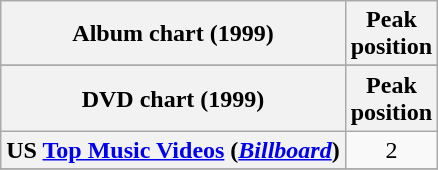<table class="wikitable sortable plainrowheaders" style="text-align:center">
<tr>
<th scope="col">Album chart (1999)</th>
<th scope="col">Peak<br> position</th>
</tr>
<tr>
</tr>
<tr>
</tr>
<tr>
</tr>
<tr>
</tr>
<tr>
<th scope="col">DVD chart (1999)</th>
<th scope="col">Peak<br> position</th>
</tr>
<tr>
<th scope="row">US <a href='#'>Top Music Videos</a> (<em><a href='#'>Billboard</a></em>)</th>
<td>2</td>
</tr>
<tr>
</tr>
</table>
